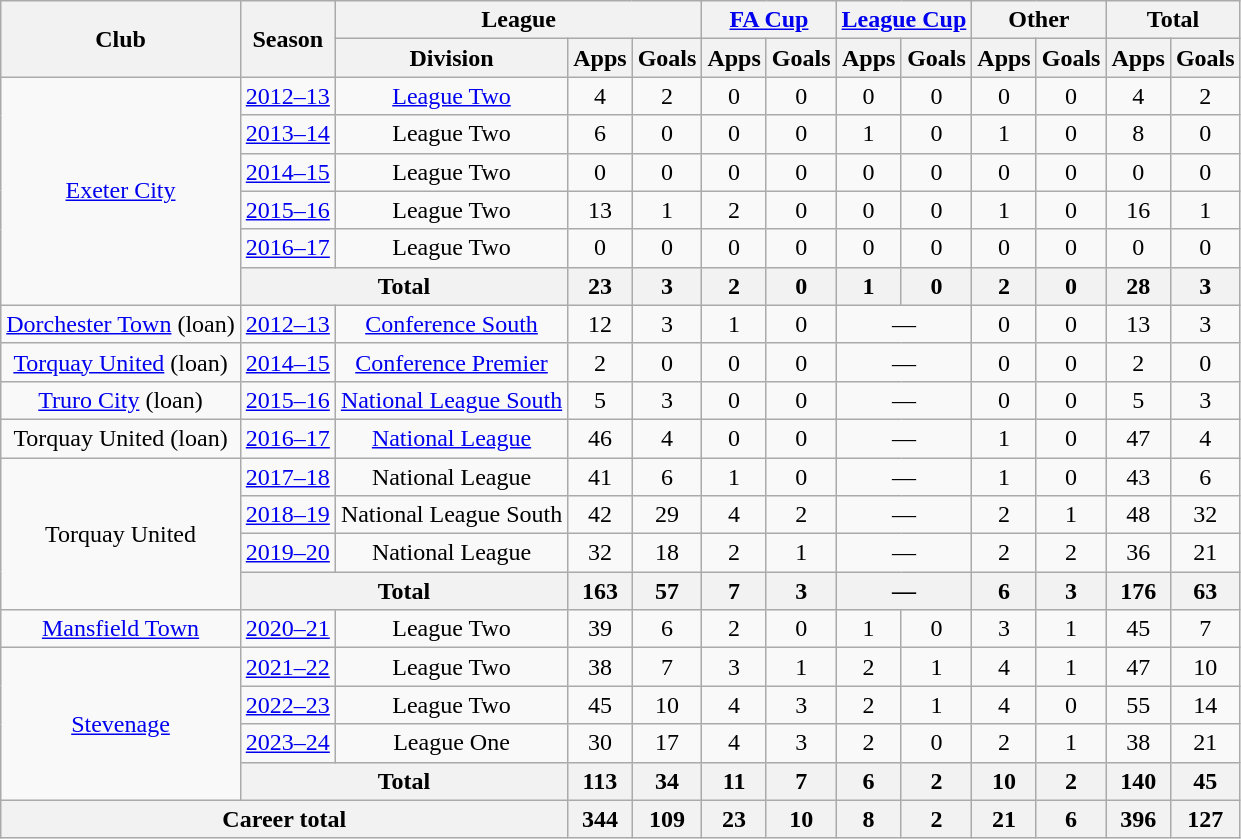<table class=wikitable style="text-align: center">
<tr>
<th rowspan=2>Club</th>
<th rowspan=2>Season</th>
<th colspan=3>League</th>
<th colspan=2><a href='#'>FA Cup</a></th>
<th colspan=2><a href='#'>League Cup</a></th>
<th colspan=2>Other</th>
<th colspan=2>Total</th>
</tr>
<tr>
<th>Division</th>
<th>Apps</th>
<th>Goals</th>
<th>Apps</th>
<th>Goals</th>
<th>Apps</th>
<th>Goals</th>
<th>Apps</th>
<th>Goals</th>
<th>Apps</th>
<th>Goals</th>
</tr>
<tr>
<td rowspan=6><a href='#'>Exeter City</a></td>
<td><a href='#'>2012–13</a></td>
<td><a href='#'>League Two</a></td>
<td>4</td>
<td>2</td>
<td>0</td>
<td>0</td>
<td>0</td>
<td>0</td>
<td>0</td>
<td>0</td>
<td>4</td>
<td>2</td>
</tr>
<tr>
<td><a href='#'>2013–14</a></td>
<td>League Two</td>
<td>6</td>
<td>0</td>
<td>0</td>
<td>0</td>
<td>1</td>
<td>0</td>
<td>1</td>
<td>0</td>
<td>8</td>
<td>0</td>
</tr>
<tr>
<td><a href='#'>2014–15</a></td>
<td>League Two</td>
<td>0</td>
<td>0</td>
<td>0</td>
<td>0</td>
<td>0</td>
<td>0</td>
<td>0</td>
<td>0</td>
<td>0</td>
<td>0</td>
</tr>
<tr>
<td><a href='#'>2015–16</a></td>
<td>League Two</td>
<td>13</td>
<td>1</td>
<td>2</td>
<td>0</td>
<td>0</td>
<td>0</td>
<td>1</td>
<td>0</td>
<td>16</td>
<td>1</td>
</tr>
<tr>
<td><a href='#'>2016–17</a></td>
<td>League Two</td>
<td>0</td>
<td>0</td>
<td>0</td>
<td>0</td>
<td>0</td>
<td>0</td>
<td>0</td>
<td>0</td>
<td>0</td>
<td>0</td>
</tr>
<tr>
<th colspan=2>Total</th>
<th>23</th>
<th>3</th>
<th>2</th>
<th>0</th>
<th>1</th>
<th>0</th>
<th>2</th>
<th>0</th>
<th>28</th>
<th>3</th>
</tr>
<tr>
<td><a href='#'>Dorchester Town</a> (loan)</td>
<td><a href='#'>2012–13</a></td>
<td><a href='#'>Conference South</a></td>
<td>12</td>
<td>3</td>
<td>1</td>
<td>0</td>
<td colspan=2>—</td>
<td>0</td>
<td>0</td>
<td>13</td>
<td>3</td>
</tr>
<tr>
<td><a href='#'>Torquay United</a> (loan)</td>
<td><a href='#'>2014–15</a></td>
<td><a href='#'>Conference Premier</a></td>
<td>2</td>
<td>0</td>
<td>0</td>
<td>0</td>
<td colspan=2>—</td>
<td>0</td>
<td>0</td>
<td>2</td>
<td>0</td>
</tr>
<tr>
<td><a href='#'>Truro City</a> (loan)</td>
<td><a href='#'>2015–16</a></td>
<td><a href='#'>National League South</a></td>
<td>5</td>
<td>3</td>
<td>0</td>
<td>0</td>
<td colspan=2>—</td>
<td>0</td>
<td>0</td>
<td>5</td>
<td>3</td>
</tr>
<tr>
<td>Torquay United (loan)</td>
<td><a href='#'>2016–17</a></td>
<td><a href='#'>National League</a></td>
<td>46</td>
<td>4</td>
<td>0</td>
<td>0</td>
<td colspan=2>—</td>
<td>1</td>
<td>0</td>
<td>47</td>
<td>4</td>
</tr>
<tr>
<td rowspan=4>Torquay United</td>
<td><a href='#'>2017–18</a></td>
<td>National League</td>
<td>41</td>
<td>6</td>
<td>1</td>
<td>0</td>
<td colspan=2>—</td>
<td>1</td>
<td>0</td>
<td>43</td>
<td>6</td>
</tr>
<tr>
<td><a href='#'>2018–19</a></td>
<td>National League South</td>
<td>42</td>
<td>29</td>
<td>4</td>
<td>2</td>
<td colspan=2>—</td>
<td>2</td>
<td>1</td>
<td>48</td>
<td>32</td>
</tr>
<tr>
<td><a href='#'>2019–20</a></td>
<td>National League</td>
<td>32</td>
<td>18</td>
<td>2</td>
<td>1</td>
<td colspan=2>—</td>
<td>2</td>
<td>2</td>
<td>36</td>
<td>21</td>
</tr>
<tr>
<th colspan=2>Total</th>
<th>163</th>
<th>57</th>
<th>7</th>
<th>3</th>
<th colspan=2>—</th>
<th>6</th>
<th>3</th>
<th>176</th>
<th>63</th>
</tr>
<tr>
<td><a href='#'>Mansfield Town</a></td>
<td><a href='#'>2020–21</a></td>
<td>League Two</td>
<td>39</td>
<td>6</td>
<td>2</td>
<td>0</td>
<td>1</td>
<td>0</td>
<td>3</td>
<td>1</td>
<td>45</td>
<td>7</td>
</tr>
<tr>
<td rowspan="4"><a href='#'>Stevenage</a></td>
<td><a href='#'>2021–22</a></td>
<td>League Two</td>
<td>38</td>
<td>7</td>
<td>3</td>
<td>1</td>
<td>2</td>
<td>1</td>
<td>4</td>
<td>1</td>
<td>47</td>
<td>10</td>
</tr>
<tr>
<td><a href='#'>2022–23</a></td>
<td>League Two</td>
<td>45</td>
<td>10</td>
<td>4</td>
<td>3</td>
<td>2</td>
<td>1</td>
<td>4</td>
<td>0</td>
<td>55</td>
<td>14</td>
</tr>
<tr>
<td><a href='#'>2023–24</a></td>
<td>League One</td>
<td>30</td>
<td>17</td>
<td>4</td>
<td>3</td>
<td>2</td>
<td>0</td>
<td>2</td>
<td>1</td>
<td>38</td>
<td>21</td>
</tr>
<tr>
<th colspan="2">Total</th>
<th>113</th>
<th>34</th>
<th>11</th>
<th>7</th>
<th>6</th>
<th>2</th>
<th>10</th>
<th>2</th>
<th>140</th>
<th>45</th>
</tr>
<tr>
<th colspan=3>Career total</th>
<th>344</th>
<th>109</th>
<th>23</th>
<th>10</th>
<th>8</th>
<th>2</th>
<th>21</th>
<th>6</th>
<th>396</th>
<th>127</th>
</tr>
</table>
